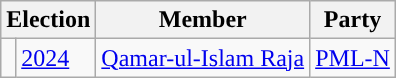<table class="wikitable">
<tr>
<th colspan="2">Election</th>
<th>Member</th>
<th>Party</th>
</tr>
<tr>
<td style="background-color: "></td>
<td><a href='#'>2024</a></td>
<td><a href='#'>Qamar-ul-Islam Raja</a></td>
<td><a href='#'>PML-N</a></td>
</tr>
</table>
